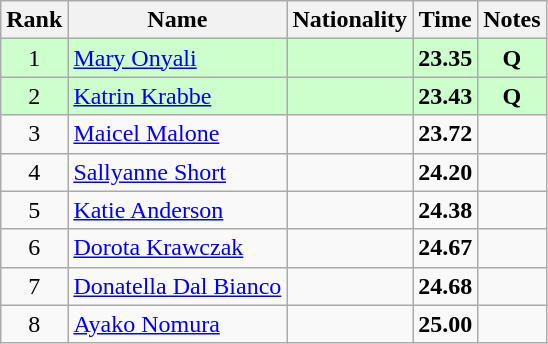<table class="wikitable sortable" style="text-align:center">
<tr>
<th>Rank</th>
<th>Name</th>
<th>Nationality</th>
<th>Time</th>
<th>Notes</th>
</tr>
<tr bgcolor=ccffcc>
<td>1</td>
<td align=left><a href='#'>Mary Onyali</a></td>
<td align=left></td>
<td><strong>23.35</strong></td>
<td><strong>Q</strong></td>
</tr>
<tr bgcolor=ccffcc>
<td>2</td>
<td align=left><a href='#'>Katrin Krabbe</a></td>
<td align=left></td>
<td><strong>23.43</strong></td>
<td><strong>Q</strong></td>
</tr>
<tr>
<td>3</td>
<td align=left><a href='#'>Maicel Malone</a></td>
<td align=left></td>
<td><strong>23.72</strong></td>
<td></td>
</tr>
<tr>
<td>4</td>
<td align=left><a href='#'>Sallyanne Short</a></td>
<td align=left></td>
<td><strong>24.20</strong></td>
<td></td>
</tr>
<tr>
<td>5</td>
<td align=left><a href='#'>Katie Anderson</a></td>
<td align=left></td>
<td><strong>24.38</strong></td>
<td></td>
</tr>
<tr>
<td>6</td>
<td align=left><a href='#'>Dorota Krawczak</a></td>
<td align=left></td>
<td><strong>24.67</strong></td>
<td></td>
</tr>
<tr>
<td>7</td>
<td align=left><a href='#'>Donatella Dal Bianco</a></td>
<td align=left></td>
<td><strong>24.68</strong></td>
<td></td>
</tr>
<tr>
<td>8</td>
<td align=left><a href='#'>Ayako Nomura</a></td>
<td align=left></td>
<td><strong>25.00</strong></td>
<td></td>
</tr>
</table>
